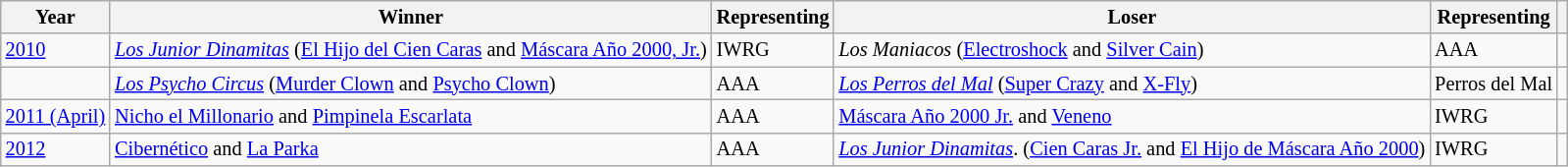<table style="font-size: 85%; text-align: left;" class="wikitable sortable">
<tr>
<th>Year</th>
<th>Winner</th>
<th>Representing</th>
<th>Loser</th>
<th>Representing</th>
<th class="unsortable"></th>
</tr>
<tr>
<td><a href='#'>2010</a></td>
<td><em><a href='#'>Los Junior Dinamitas</a></em> (<a href='#'>El Hijo del Cien Caras</a> and <a href='#'>Máscara Año 2000, Jr.</a>)</td>
<td>IWRG</td>
<td><em>Los Maniacos</em> (<a href='#'>Electroshock</a> and <a href='#'>Silver Cain</a>)</td>
<td>AAA</td>
<td></td>
</tr>
<tr>
<td></td>
<td><em><a href='#'>Los Psycho Circus</a></em> (<a href='#'>Murder Clown</a> and <a href='#'>Psycho Clown</a>)</td>
<td>AAA</td>
<td><em><a href='#'>Los Perros del Mal</a></em> (<a href='#'>Super Crazy</a> and <a href='#'>X-Fly</a>)</td>
<td>Perros del Mal</td>
<td></td>
</tr>
<tr>
<td><a href='#'>2011 (April)</a></td>
<td><a href='#'>Nicho el Millonario</a> and <a href='#'>Pimpinela Escarlata</a></td>
<td>AAA</td>
<td><a href='#'>Máscara Año 2000 Jr.</a> and <a href='#'>Veneno</a></td>
<td>IWRG</td>
<td></td>
</tr>
<tr>
<td><a href='#'>2012</a></td>
<td><a href='#'>Cibernético</a> and <a href='#'>La Parka</a></td>
<td>AAA</td>
<td><em><a href='#'>Los Junior Dinamitas</a></em>. (<a href='#'>Cien Caras Jr.</a> and <a href='#'>El Hijo de Máscara Año 2000</a>)</td>
<td>IWRG</td>
<td></td>
</tr>
</table>
